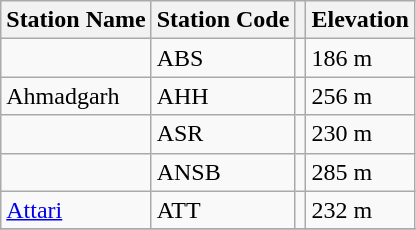<table class="wikitable sortable">
<tr>
<th>Station Name</th>
<th>Station Code</th>
<th></th>
<th>Elevation</th>
</tr>
<tr>
<td></td>
<td>ABS</td>
<td></td>
<td>186 m</td>
</tr>
<tr>
<td>Ahmadgarh</td>
<td>AHH</td>
<td></td>
<td>256 m</td>
</tr>
<tr>
<td></td>
<td>ASR</td>
<td></td>
<td>230 m</td>
</tr>
<tr>
<td></td>
<td>ANSB</td>
<td></td>
<td>285 m</td>
</tr>
<tr>
<td><a href='#'>Attari</a></td>
<td>ATT</td>
<td></td>
<td>232 m</td>
</tr>
<tr>
</tr>
</table>
